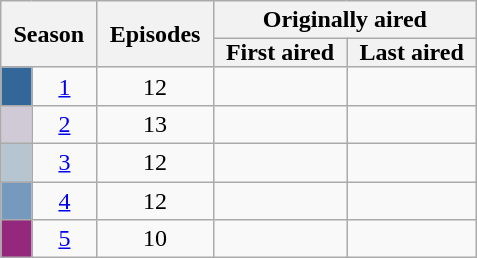<table class="wikitable plainrowheaders" style="text-align:center;">
<tr>
<th scope="col" style="padding: 0 8px;" colspan="2" rowspan="2">Season</th>
<th scope="col" style="padding: 0 8px;" rowspan="2">Episodes</th>
<th scope="col" colspan="2">Originally aired</th>
</tr>
<tr>
<th scope="col" style="padding: 0 8px;">First aired</th>
<th scope="col" style="padding: 0 8px;">Last aired</th>
</tr>
<tr>
<td scope="row" style="background:#336699;"></td>
<td><a href='#'>1</a></td>
<td>12</td>
<td style="padding: 0 8px;"></td>
<td style="padding: 0 8px;"></td>
</tr>
<tr>
<td scope="row" style="background:#D0CAD7;"></td>
<td><a href='#'>2</a></td>
<td>13</td>
<td style="padding: 0 8px;"></td>
<td style="padding: 0 8px;"></td>
</tr>
<tr>
<td scope="row" style="background:#B7C5D0;"></td>
<td><a href='#'>3</a></td>
<td>12</td>
<td style="padding: 0 8px;"></td>
<td style="padding: 0 8px;"></td>
</tr>
<tr>
<td scope="row" style="background:#7699be;"></td>
<td><a href='#'>4</a></td>
<td>12</td>
<td style="padding: 0 8px;"></td>
<td style="padding: 0 8px;"></td>
</tr>
<tr>
<td scope="row" style="background:#94287d;"></td>
<td><a href='#'>5</a></td>
<td>10</td>
<td style="padding: 0 8px;"></td>
<td style="padding: 0 8px;"></td>
</tr>
</table>
